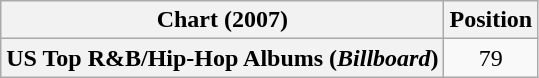<table class="wikitable plainrowheaders" style="text-align:center">
<tr>
<th scope="col">Chart (2007)</th>
<th scope="col">Position</th>
</tr>
<tr>
<th scope="row">US Top R&B/Hip-Hop Albums (<em>Billboard</em>)</th>
<td>79</td>
</tr>
</table>
